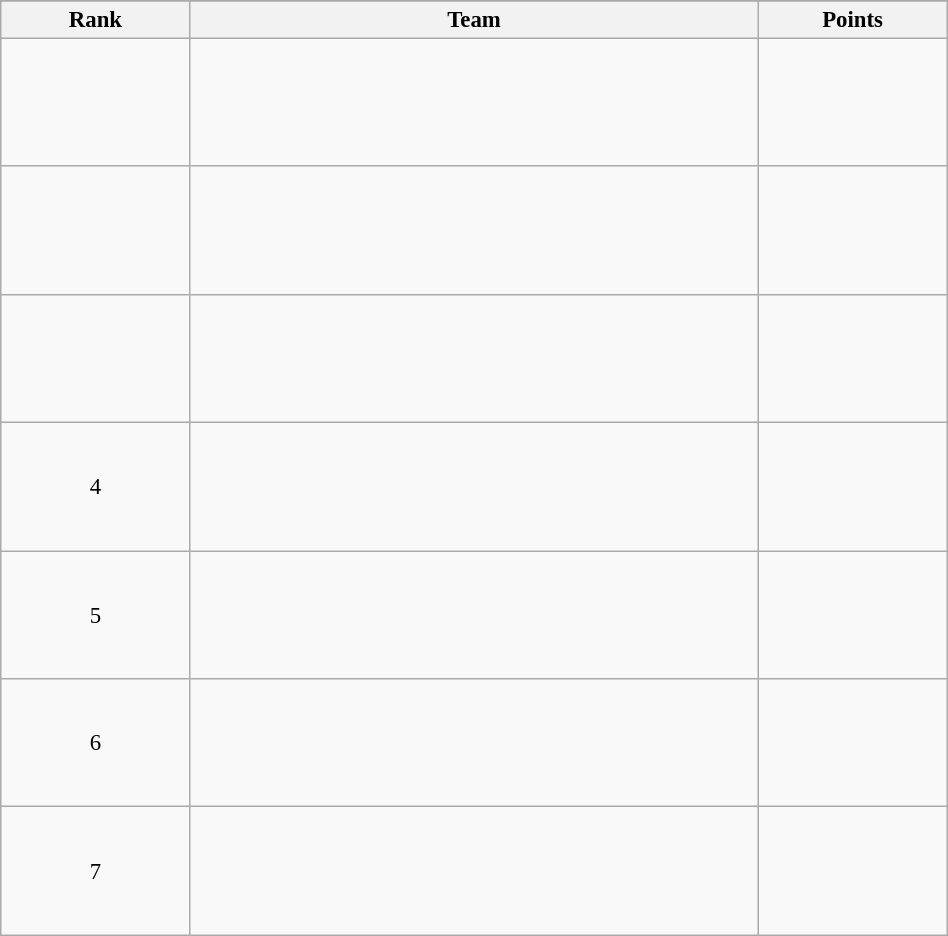<table class="wikitable sortable" style=" text-align:center; font-size:95%;" width="50%">
<tr>
</tr>
<tr>
<th width=10%>Rank</th>
<th width=30%>Team</th>
<th width=10%>Points</th>
</tr>
<tr>
<td align=center></td>
<td align=left><br><br><table width=100%>
<tr>
<td align=left style="border:0"></td>
<td align=right style="border:0"></td>
</tr>
<tr>
<td align=left style="border:0"></td>
<td align=right style="border:0"></td>
</tr>
<tr>
<td align=left style="border:0"></td>
<td align=right style="border:0"></td>
</tr>
<tr>
<td align=left style="border:0"></td>
<td align=right style="border:0"></td>
</tr>
<tr>
<td align=left style="border:0"></td>
<td align=right style="border:0"></td>
</tr>
</table>
</td>
<td></td>
</tr>
<tr>
<td align=center></td>
<td align=left><br><br><table width=100%>
<tr>
<td align=left style="border:0"></td>
<td align=right style="border:0"></td>
</tr>
<tr>
<td align=left style="border:0"></td>
<td align=right style="border:0"></td>
</tr>
<tr>
<td align=left style="border:0"></td>
<td align=right style="border:0"></td>
</tr>
<tr>
<td align=left style="border:0"></td>
<td align=right style="border:0"></td>
</tr>
<tr>
<td align=left style="border:0"></td>
<td align=right style="border:0"></td>
</tr>
</table>
</td>
<td></td>
</tr>
<tr>
<td align=center></td>
<td align=left><br><br><table width=100%>
<tr>
<td align=left style="border:0"></td>
<td align=right style="border:0"></td>
</tr>
<tr>
<td align=left style="border:0"></td>
<td align=right style="border:0"></td>
</tr>
<tr>
<td align=left style="border:0"></td>
<td align=right style="border:0"></td>
</tr>
<tr>
<td align=left style="border:0"></td>
<td align=right style="border:0"></td>
</tr>
<tr>
<td align=left style="border:0"></td>
<td align=right style="border:0"></td>
</tr>
</table>
</td>
<td></td>
</tr>
<tr>
<td align=center>4</td>
<td align=left><br><br><table width=100%>
<tr>
<td align=left style="border:0"></td>
<td align=right style="border:0"></td>
</tr>
<tr>
<td align=left style="border:0"></td>
<td align=right style="border:0"></td>
</tr>
<tr>
<td align=left style="border:0"></td>
<td align=right style="border:0"></td>
</tr>
<tr>
<td align=left style="border:0"></td>
<td align=right style="border:0"></td>
</tr>
<tr>
<td align=left style="border:0"></td>
<td align=right style="border:0"></td>
</tr>
</table>
</td>
<td></td>
</tr>
<tr>
<td align=center>5</td>
<td align=left><br><br><table width=100%>
<tr>
<td align=left style="border:0"></td>
<td align=right style="border:0"></td>
</tr>
<tr>
<td align=left style="border:0"></td>
<td align=right style="border:0"></td>
</tr>
<tr>
<td align=left style="border:0"></td>
<td align=right style="border:0"></td>
</tr>
<tr>
<td align=left style="border:0"></td>
<td align=right style="border:0"></td>
</tr>
<tr>
<td align=left style="border:0"></td>
<td align=right style="border:0"></td>
</tr>
</table>
</td>
<td></td>
</tr>
<tr>
<td align=center>6</td>
<td align=left><br><br><table width=100%>
<tr>
<td align=left style="border:0"></td>
<td align=right style="border:0"></td>
</tr>
<tr>
<td align=left style="border:0"></td>
<td align=right style="border:0"></td>
</tr>
<tr>
<td align=left style="border:0"></td>
<td align=right style="border:0"></td>
</tr>
<tr>
<td align=left style="border:0"></td>
<td align=right style="border:0"></td>
</tr>
<tr>
<td align=left style="border:0"></td>
<td align=right style="border:0"></td>
</tr>
</table>
</td>
<td></td>
</tr>
<tr>
<td align=center>7</td>
<td align=left><br><br><table width=100%>
<tr>
<td align=left style="border:0"></td>
<td align=right style="border:0"></td>
</tr>
<tr>
<td align=left style="border:0"></td>
<td align=right style="border:0"></td>
</tr>
<tr>
<td align=left style="border:0"></td>
<td align=right style="border:0"></td>
</tr>
<tr>
<td align=left style="border:0"></td>
<td align=right style="border:0"></td>
</tr>
<tr>
<td align=left style="border:0"></td>
<td align=right style="border:0"></td>
</tr>
</table>
</td>
<td></td>
</tr>
</table>
